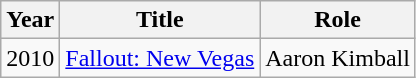<table class="wikitable">
<tr>
<th>Year</th>
<th>Title</th>
<th>Role</th>
</tr>
<tr>
<td>2010</td>
<td><a href='#'>Fallout: New Vegas</a></td>
<td>Aaron Kimball</td>
</tr>
</table>
